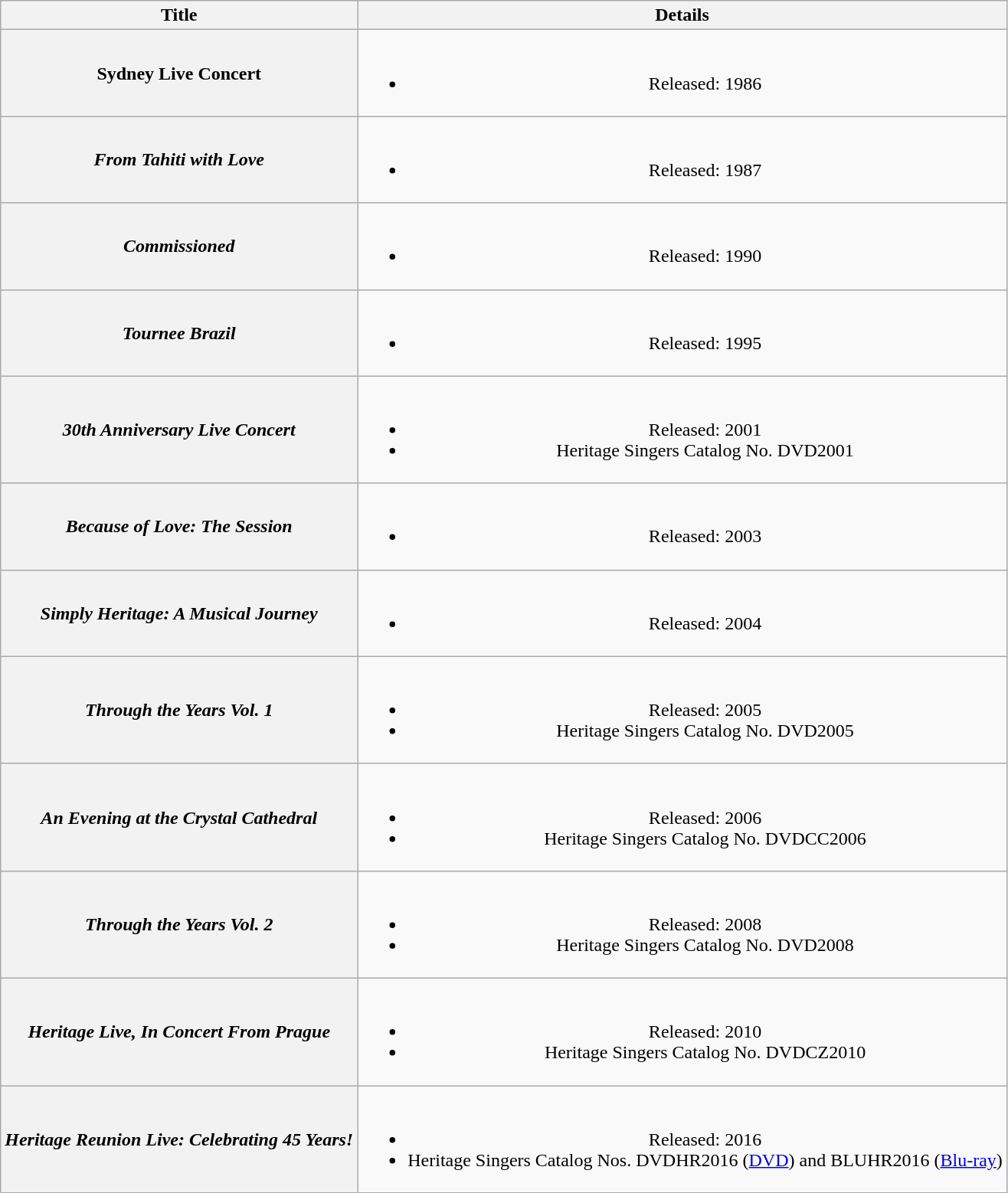<table class="wikitable sortable" style="text-align:center;" border="1">
<tr>
<th scope="col">Title</th>
<th scope="col">Details</th>
</tr>
<tr>
<th>Sydney Live Concert</th>
<td><br><ul><li>Released: 1986</li></ul></td>
</tr>
<tr>
<th scope="row"><em>From Tahiti with Love</em></th>
<td><br><ul><li>Released: 1987</li></ul></td>
</tr>
<tr>
<th scope="row"><em>Commissioned</em></th>
<td><br><ul><li>Released: 1990</li></ul></td>
</tr>
<tr>
<th scope="row"><em>Tournee Brazil</em></th>
<td><br><ul><li>Released: 1995</li></ul></td>
</tr>
<tr>
<th scope="row"><em>30th Anniversary Live Concert</em></th>
<td><br><ul><li>Released: 2001</li><li>Heritage Singers Catalog No. DVD2001</li></ul></td>
</tr>
<tr>
<th scope="row"><em>Because of Love: The Session</em></th>
<td><br><ul><li>Released: 2003</li></ul></td>
</tr>
<tr>
<th scope="row"><em>Simply Heritage: A Musical Journey</em></th>
<td><br><ul><li>Released: 2004</li></ul></td>
</tr>
<tr>
<th scope="row"><em>Through the Years Vol. 1</em></th>
<td><br><ul><li>Released: 2005</li><li>Heritage Singers Catalog No. DVD2005</li></ul></td>
</tr>
<tr>
<th scope="row"><em>An Evening at the Crystal Cathedral</em></th>
<td><br><ul><li>Released: 2006</li><li>Heritage Singers Catalog No. DVDCC2006</li></ul></td>
</tr>
<tr>
<th scope="row"><em>Through the Years Vol. 2</em></th>
<td><br><ul><li>Released: 2008</li><li>Heritage Singers Catalog No. DVD2008</li></ul></td>
</tr>
<tr>
<th scope="row"><em>Heritage Live, In Concert From Prague</em></th>
<td><br><ul><li>Released: 2010</li><li>Heritage Singers Catalog No. DVDCZ2010</li></ul></td>
</tr>
<tr>
<th scope="row"><em>Heritage Reunion Live: Celebrating 45 Years!</em></th>
<td><br><ul><li>Released: 2016</li><li>Heritage Singers Catalog Nos. DVDHR2016 (<a href='#'>DVD</a>) and BLUHR2016 (<a href='#'>Blu-ray</a>)</li></ul></td>
</tr>
</table>
